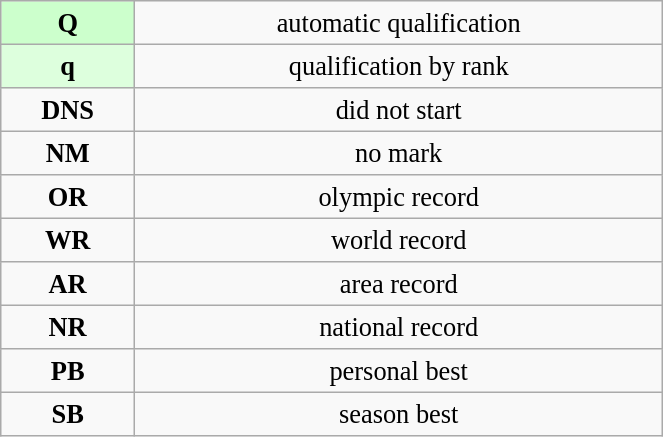<table class="wikitable" style=" text-align:center; font-size:110%;" width="35%">
<tr>
<td bgcolor="ccffcc"><strong>Q</strong></td>
<td>automatic qualification</td>
</tr>
<tr>
<td bgcolor="ddffdd"><strong>q</strong></td>
<td>qualification by rank</td>
</tr>
<tr>
<td><strong>DNS</strong></td>
<td>did not start</td>
</tr>
<tr>
<td><strong>NM</strong></td>
<td>no mark</td>
</tr>
<tr>
<td><strong>OR</strong></td>
<td>olympic record</td>
</tr>
<tr>
<td><strong>WR</strong></td>
<td>world record</td>
</tr>
<tr>
<td><strong>AR</strong></td>
<td>area record</td>
</tr>
<tr>
<td><strong>NR</strong></td>
<td>national record</td>
</tr>
<tr>
<td><strong>PB</strong></td>
<td>personal best</td>
</tr>
<tr>
<td><strong>SB</strong></td>
<td>season best</td>
</tr>
</table>
